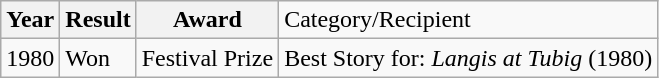<table class="wikitable">
<tr>
<th>Year</th>
<th>Result</th>
<th>Award</th>
<td>Category/Recipient</td>
</tr>
<tr>
<td>1980</td>
<td>Won</td>
<td>Festival Prize</td>
<td>Best Story for: <em>Langis at Tubig</em> (1980)</td>
</tr>
</table>
